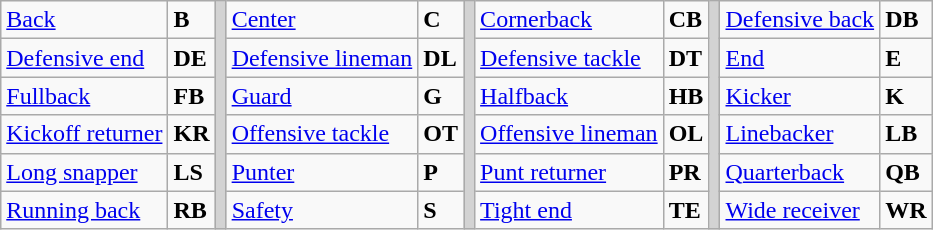<table class="wikitable">
<tr>
<td><a href='#'>Back</a></td>
<td><strong>B</strong></td>
<td rowSpan="6" style="background-color:lightgrey;"></td>
<td><a href='#'>Center</a></td>
<td><strong>C</strong></td>
<td rowSpan="6" style="background-color:lightgrey;"></td>
<td><a href='#'>Cornerback</a></td>
<td><strong>CB</strong></td>
<td rowSpan="6" style="background-color:lightgrey;"></td>
<td><a href='#'>Defensive back</a></td>
<td><strong>DB</strong></td>
</tr>
<tr>
<td><a href='#'>Defensive end</a></td>
<td><strong>DE</strong></td>
<td><a href='#'>Defensive lineman</a></td>
<td><strong>DL</strong></td>
<td><a href='#'>Defensive tackle</a></td>
<td><strong>DT</strong></td>
<td><a href='#'>End</a></td>
<td><strong>E</strong></td>
</tr>
<tr>
<td><a href='#'>Fullback</a></td>
<td><strong>FB</strong></td>
<td><a href='#'>Guard</a></td>
<td><strong>G</strong></td>
<td><a href='#'>Halfback</a></td>
<td><strong>HB</strong></td>
<td><a href='#'>Kicker</a></td>
<td><strong>K</strong></td>
</tr>
<tr>
<td><a href='#'>Kickoff returner</a></td>
<td><strong>KR</strong></td>
<td><a href='#'>Offensive tackle</a></td>
<td><strong>OT</strong></td>
<td><a href='#'>Offensive lineman</a></td>
<td><strong>OL</strong></td>
<td><a href='#'>Linebacker</a></td>
<td><strong>LB</strong></td>
</tr>
<tr>
<td><a href='#'>Long snapper</a></td>
<td><strong>LS</strong></td>
<td><a href='#'>Punter</a></td>
<td><strong>P</strong></td>
<td><a href='#'>Punt returner</a></td>
<td><strong>PR</strong></td>
<td><a href='#'>Quarterback</a></td>
<td><strong>QB</strong></td>
</tr>
<tr>
<td><a href='#'>Running back</a></td>
<td><strong>RB</strong></td>
<td><a href='#'>Safety</a></td>
<td><strong>S</strong></td>
<td><a href='#'>Tight end</a></td>
<td><strong>TE</strong></td>
<td><a href='#'>Wide receiver</a></td>
<td><strong>WR</strong></td>
</tr>
</table>
